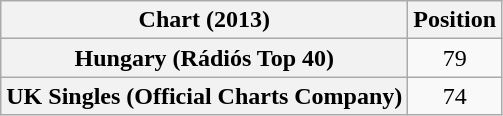<table class="wikitable sortable plainrowheaders" style="text-align:center">
<tr>
<th scope="col">Chart (2013)</th>
<th scope="col">Position</th>
</tr>
<tr>
<th scope="row">Hungary (Rádiós Top 40)</th>
<td align="center">79</td>
</tr>
<tr>
<th scope="row">UK Singles (Official Charts Company)</th>
<td align="center">74</td>
</tr>
</table>
